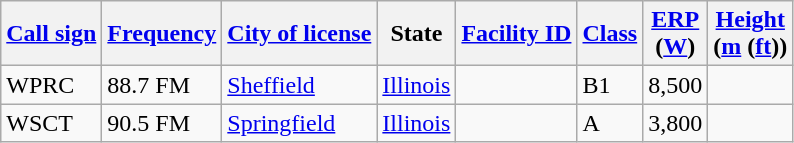<table class="wikitable sortable">
<tr>
<th><a href='#'>Call sign</a></th>
<th data-sort-type="number"><a href='#'>Frequency</a></th>
<th><a href='#'>City of license</a></th>
<th>State</th>
<th data-sort-type="number"><a href='#'>Facility ID</a></th>
<th><a href='#'>Class</a></th>
<th data-sort-type="number"><a href='#'>ERP</a><br>(<a href='#'>W</a>)</th>
<th data-sort-type="number"><a href='#'>Height</a><br>(<a href='#'>m</a> (<a href='#'>ft</a>))</th>
</tr>
<tr>
<td>WPRC</td>
<td>88.7 FM</td>
<td><a href='#'>Sheffield</a></td>
<td><a href='#'>Illinois</a></td>
<td></td>
<td>B1</td>
<td>8,500</td>
<td></td>
</tr>
<tr>
<td>WSCT</td>
<td>90.5 FM</td>
<td><a href='#'>Springfield</a></td>
<td><a href='#'>Illinois</a></td>
<td></td>
<td>A</td>
<td>3,800</td>
<td></td>
</tr>
</table>
